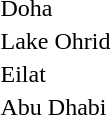<table>
<tr>
<td>Doha</td>
<td width=225></td>
<td width=225></td>
<td width=225></td>
</tr>
<tr>
<td>Lake Ohrid</td>
<td width=225></td>
<td width=225></td>
<td width=225></td>
</tr>
<tr>
<td>Eilat</td>
<td width=225></td>
<td width=225></td>
<td width=225></td>
</tr>
<tr>
<td>Abu Dhabi</td>
<td width=225></td>
<td width=225></td>
<td width=225></td>
</tr>
</table>
